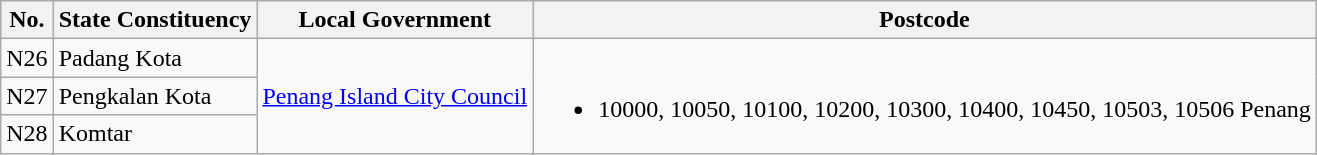<table class="wikitable">
<tr>
<th>No.</th>
<th>State Constituency</th>
<th>Local Government</th>
<th>Postcode</th>
</tr>
<tr>
<td>N26</td>
<td>Padang Kota</td>
<td rowspan="3"><a href='#'>Penang Island City Council</a></td>
<td rowspan="3"><br><ul><li>10000, 10050, 10100, 10200, 10300, 10400, 10450, 10503, 10506 Penang</li></ul></td>
</tr>
<tr>
<td>N27</td>
<td>Pengkalan Kota</td>
</tr>
<tr>
<td>N28</td>
<td>Komtar</td>
</tr>
</table>
